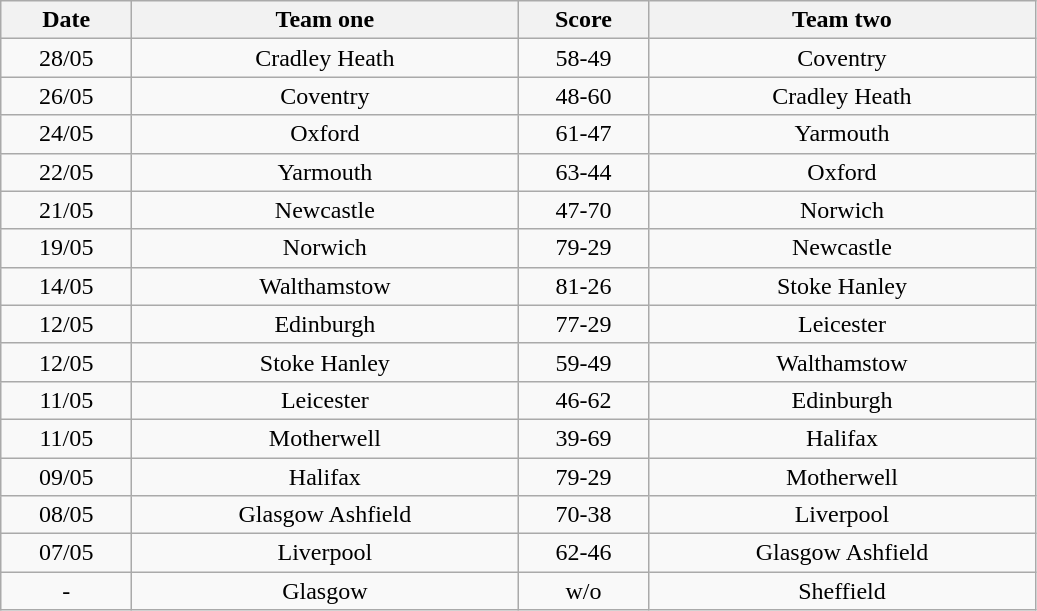<table class="wikitable" style="text-align: center">
<tr>
<th width=80>Date</th>
<th width=250>Team one</th>
<th width=80>Score</th>
<th width=250>Team two</th>
</tr>
<tr>
<td>28/05</td>
<td>Cradley Heath</td>
<td>58-49</td>
<td>Coventry</td>
</tr>
<tr>
<td>26/05</td>
<td>Coventry</td>
<td>48-60</td>
<td>Cradley Heath</td>
</tr>
<tr>
<td>24/05</td>
<td>Oxford</td>
<td>61-47</td>
<td>Yarmouth</td>
</tr>
<tr>
<td>22/05</td>
<td>Yarmouth</td>
<td>63-44</td>
<td>Oxford</td>
</tr>
<tr>
<td>21/05</td>
<td>Newcastle</td>
<td>47-70</td>
<td>Norwich</td>
</tr>
<tr>
<td>19/05</td>
<td>Norwich</td>
<td>79-29</td>
<td>Newcastle</td>
</tr>
<tr>
<td>14/05</td>
<td>Walthamstow</td>
<td>81-26</td>
<td>Stoke Hanley</td>
</tr>
<tr>
<td>12/05</td>
<td>Edinburgh</td>
<td>77-29</td>
<td>Leicester</td>
</tr>
<tr>
<td>12/05</td>
<td>Stoke Hanley</td>
<td>59-49</td>
<td>Walthamstow</td>
</tr>
<tr>
<td>11/05</td>
<td>Leicester</td>
<td>46-62</td>
<td>Edinburgh</td>
</tr>
<tr>
<td>11/05</td>
<td>Motherwell</td>
<td>39-69</td>
<td>Halifax</td>
</tr>
<tr>
<td>09/05</td>
<td>Halifax</td>
<td>79-29</td>
<td>Motherwell</td>
</tr>
<tr>
<td>08/05</td>
<td>Glasgow Ashfield</td>
<td>70-38</td>
<td>Liverpool</td>
</tr>
<tr>
<td>07/05</td>
<td>Liverpool</td>
<td>62-46</td>
<td>Glasgow Ashfield</td>
</tr>
<tr>
<td>-</td>
<td>Glasgow</td>
<td>w/o</td>
<td>Sheffield</td>
</tr>
</table>
